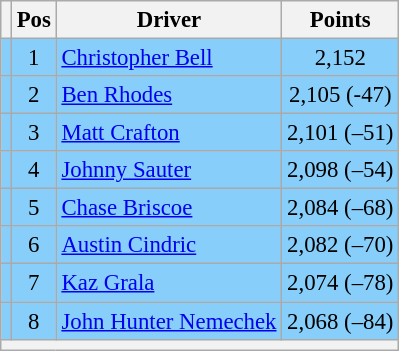<table class="wikitable" style="font-size: 95%;">
<tr>
<th></th>
<th>Pos</th>
<th>Driver</th>
<th>Points</th>
</tr>
<tr style="background:#87CEFA;">
<td align="left"></td>
<td style="text-align:center;">1</td>
<td><a href='#'>Christopher Bell</a></td>
<td style="text-align:center;">2,152</td>
</tr>
<tr style="background:#87CEFA;">
<td align="left"></td>
<td style="text-align:center;">2</td>
<td><a href='#'>Ben Rhodes</a></td>
<td style="text-align:center;">2,105 (-47)</td>
</tr>
<tr style="background:#87CEFA;">
<td align="left"></td>
<td style="text-align:center;">3</td>
<td><a href='#'>Matt Crafton</a></td>
<td style="text-align:center;">2,101 (–51)</td>
</tr>
<tr style="background:#87CEFA;">
<td align="left"></td>
<td style="text-align:center;">4</td>
<td><a href='#'>Johnny Sauter</a></td>
<td style="text-align:center;">2,098 (–54)</td>
</tr>
<tr style="background:#87CEFA;">
<td align="left"></td>
<td style="text-align:center;">5</td>
<td><a href='#'>Chase Briscoe</a></td>
<td style="text-align:center;">2,084 (–68)</td>
</tr>
<tr style="background:#87CEFA;">
<td align="left"></td>
<td style="text-align:center;">6</td>
<td><a href='#'>Austin Cindric</a></td>
<td style="text-align:center;">2,082 (–70)</td>
</tr>
<tr style="background:#87CEFA;">
<td align="left"></td>
<td style="text-align:center;">7</td>
<td><a href='#'>Kaz Grala</a></td>
<td style="text-align:center;">2,074 (–78)</td>
</tr>
<tr style="background:#87CEFA;">
<td align="left"></td>
<td style="text-align:center;">8</td>
<td><a href='#'>John Hunter Nemechek</a></td>
<td style="text-align:center;">2,068 (–84)</td>
</tr>
<tr class="sortbottom">
<th colspan="9"></th>
</tr>
</table>
